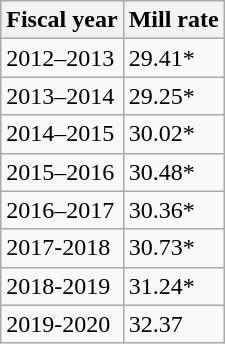<table class="wikitable" style="display: inline-table;">
<tr>
<th>Fiscal year</th>
<th>Mill rate</th>
</tr>
<tr>
<td>2012–2013</td>
<td>29.41*</td>
</tr>
<tr>
<td>2013–2014</td>
<td>29.25*</td>
</tr>
<tr>
<td>2014–2015</td>
<td>30.02*</td>
</tr>
<tr>
<td>2015–2016</td>
<td>30.48*</td>
</tr>
<tr>
<td>2016–2017</td>
<td>30.36*</td>
</tr>
<tr>
<td>2017-2018</td>
<td>30.73*</td>
</tr>
<tr>
<td>2018-2019</td>
<td>31.24*</td>
</tr>
<tr>
<td>2019-2020</td>
<td>32.37</td>
</tr>
</table>
